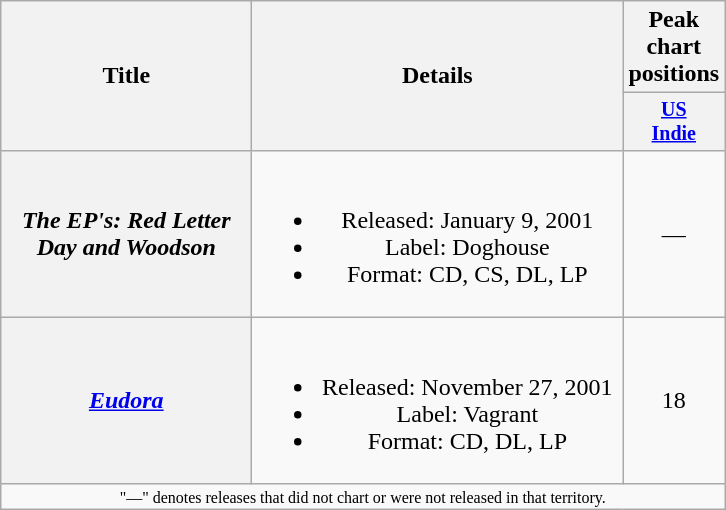<table class="wikitable plainrowheaders" style="text-align:center">
<tr>
<th rowspan="2" style="width:10em;">Title</th>
<th rowspan="2" style="width:15em;">Details</th>
<th colspan="3">Peak chart<br>positions</th>
</tr>
<tr style="font-size:smaller;">
<th width="35"><a href='#'>US<br>Indie</a><br></th>
</tr>
<tr>
<th scope="row"><em>The EP's: Red Letter Day and Woodson</em></th>
<td><br><ul><li>Released: January 9, 2001</li><li>Label: Doghouse</li><li>Format: CD, CS, DL, LP</li></ul></td>
<td>—</td>
</tr>
<tr>
<th scope="row"><em><a href='#'>Eudora</a></em></th>
<td><br><ul><li>Released: November 27, 2001</li><li>Label: Vagrant</li><li>Format: CD, DL, LP</li></ul></td>
<td>18</td>
</tr>
<tr>
<td colspan="5" style="font-size: 8pt">"—" denotes releases that did not chart or were not released in that territory.</td>
</tr>
</table>
